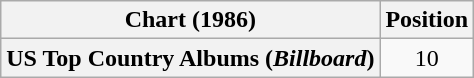<table class="wikitable plainrowheaders" style="text-align:center">
<tr>
<th scope="col">Chart (1986)</th>
<th scope="col">Position</th>
</tr>
<tr>
<th scope="row">US Top Country Albums (<em>Billboard</em>)</th>
<td>10</td>
</tr>
</table>
